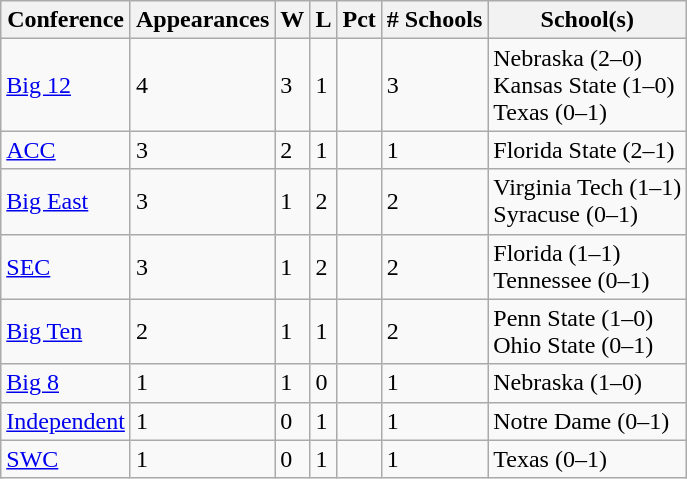<table class="wikitable sortable">
<tr>
<th>Conference</th>
<th>Appearances</th>
<th>W</th>
<th>L</th>
<th>Pct</th>
<th># Schools</th>
<th class="unsortable">School(s)</th>
</tr>
<tr>
<td><a href='#'>Big 12</a></td>
<td>4</td>
<td>3</td>
<td>1</td>
<td></td>
<td>3</td>
<td>Nebraska (2–0)<br>Kansas State (1–0)<br>Texas (0–1)</td>
</tr>
<tr>
<td><a href='#'>ACC</a></td>
<td>3</td>
<td>2</td>
<td>1</td>
<td></td>
<td>1</td>
<td>Florida State (2–1)</td>
</tr>
<tr>
<td><a href='#'>Big East</a></td>
<td>3</td>
<td>1</td>
<td>2</td>
<td></td>
<td>2</td>
<td>Virginia Tech (1–1)<br>Syracuse (0–1)</td>
</tr>
<tr>
<td><a href='#'>SEC</a></td>
<td>3</td>
<td>1</td>
<td>2</td>
<td></td>
<td>2</td>
<td>Florida (1–1)<br>Tennessee (0–1)</td>
</tr>
<tr>
<td><a href='#'>Big Ten</a></td>
<td>2</td>
<td>1</td>
<td>1</td>
<td></td>
<td>2</td>
<td>Penn State (1–0)<br>Ohio State (0–1)</td>
</tr>
<tr>
<td><a href='#'>Big 8</a></td>
<td>1</td>
<td>1</td>
<td>0</td>
<td></td>
<td>1</td>
<td>Nebraska (1–0)</td>
</tr>
<tr>
<td><a href='#'>Independent</a></td>
<td>1</td>
<td>0</td>
<td>1</td>
<td></td>
<td>1</td>
<td>Notre Dame (0–1)</td>
</tr>
<tr>
<td><a href='#'>SWC</a></td>
<td>1</td>
<td>0</td>
<td>1</td>
<td></td>
<td>1</td>
<td>Texas (0–1)</td>
</tr>
</table>
